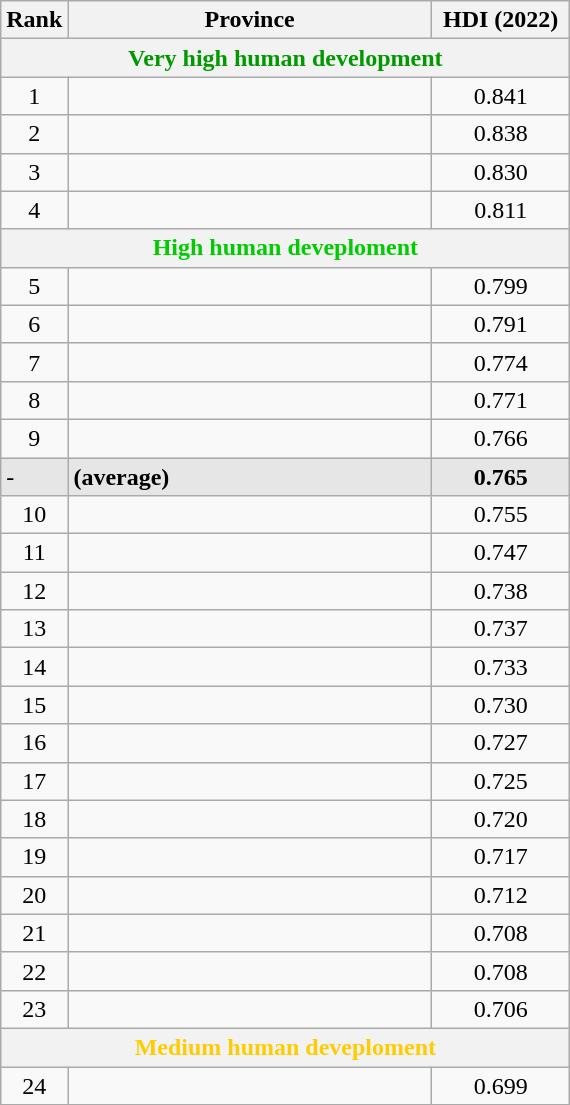<table class="wikitable sortable">
<tr>
<th>Rank</th>
<th width="235px;">Province</th>
<th width="85px;">HDI (2022)</th>
</tr>
<tr>
<th colspan="3" style="color:#090;">Very high human development</th>
</tr>
<tr>
<td align="center">1</td>
<td></td>
<td align="center">0.841</td>
</tr>
<tr>
<td align="center">2</td>
<td></td>
<td align="center">0.838</td>
</tr>
<tr>
<td align="center">3</td>
<td></td>
<td align="center">0.830</td>
</tr>
<tr>
<td align="center">4</td>
<td></td>
<td align="center">0.811</td>
</tr>
<tr>
<th colspan="3" style="color:#0c0;">High human deveploment</th>
</tr>
<tr>
<td align="center">5</td>
<td></td>
<td align="center">0.799</td>
</tr>
<tr>
<td align="center">6</td>
<td></td>
<td align="center">0.791</td>
</tr>
<tr>
<td align="center">7</td>
<td></td>
<td align="center">0.774</td>
</tr>
<tr>
<td align="center">8</td>
<td></td>
<td align="center">0.771</td>
</tr>
<tr>
<td align="center">9</td>
<td></td>
<td align="center">0.766</td>
</tr>
<tr style="background:#e6e6e6">
<td align=center">-</td>
<td><strong> (average)</strong></td>
<td Align="center"><strong>0.765</strong></td>
</tr>
<tr>
<td align="center">10</td>
<td></td>
<td align="center">0.755</td>
</tr>
<tr>
<td align="center">11</td>
<td></td>
<td align="center">0.747</td>
</tr>
<tr>
<td align="center">12</td>
<td></td>
<td align="center">0.738</td>
</tr>
<tr>
<td align="center">13</td>
<td></td>
<td align="center">0.737</td>
</tr>
<tr>
<td align="center">14</td>
<td></td>
<td align="center">0.733</td>
</tr>
<tr>
<td align="center">15</td>
<td></td>
<td align="center">0.730</td>
</tr>
<tr>
<td align="center">16</td>
<td></td>
<td align="center">0.727</td>
</tr>
<tr>
<td align="center">17</td>
<td></td>
<td align="center">0.725</td>
</tr>
<tr>
<td align="center">18</td>
<td></td>
<td align="center">0.720</td>
</tr>
<tr>
<td align="center">19</td>
<td></td>
<td align="center">0.717</td>
</tr>
<tr>
<td align="center">20</td>
<td></td>
<td align="center">0.712</td>
</tr>
<tr>
<td align="center">21</td>
<td></td>
<td align="center">0.708</td>
</tr>
<tr>
<td align="center">22</td>
<td></td>
<td align="center">0.708</td>
</tr>
<tr>
<td align="center">23</td>
<td></td>
<td align="center">0.706</td>
</tr>
<tr>
<th colspan="7" scope="row" style="color:#FFCC00">Medium human deveploment</th>
</tr>
<tr>
<td align="center">24</td>
<td></td>
<td align="center">0.699</td>
</tr>
</table>
